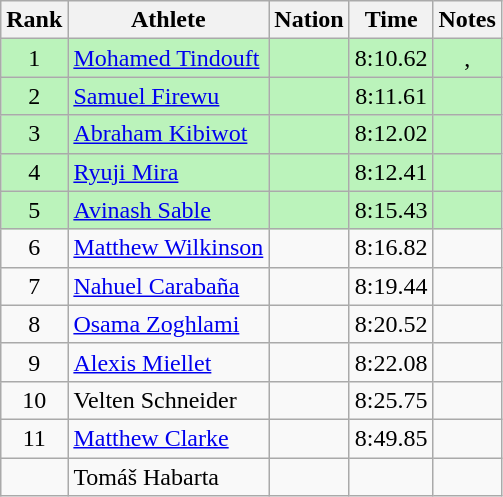<table class="wikitable sortable" style="text-align:center">
<tr>
<th>Rank</th>
<th>Athlete</th>
<th>Nation</th>
<th>Time</th>
<th>Notes</th>
</tr>
<tr bgcolor=bbf3bb>
<td>1</td>
<td align=left><a href='#'>Mohamed Tindouft</a></td>
<td align=left></td>
<td>8:10.62</td>
<td>, </td>
</tr>
<tr bgcolor=bbf3bb>
<td>2</td>
<td align=left><a href='#'>Samuel Firewu</a></td>
<td align=left></td>
<td>8:11.61</td>
<td></td>
</tr>
<tr bgcolor=bbf3bb>
<td>3</td>
<td align=left><a href='#'>Abraham Kibiwot</a></td>
<td align=left></td>
<td>8:12.02</td>
<td></td>
</tr>
<tr bgcolor=bbf3bb>
<td>4</td>
<td align=left><a href='#'>Ryuji Mira</a></td>
<td align=left></td>
<td>8:12.41</td>
<td></td>
</tr>
<tr bgcolor=bbf3bb>
<td>5</td>
<td align=left><a href='#'>Avinash Sable</a></td>
<td align=left></td>
<td>8:15.43</td>
<td></td>
</tr>
<tr>
<td>6</td>
<td align=left><a href='#'>Matthew Wilkinson</a></td>
<td align=left></td>
<td>8:16.82</td>
<td></td>
</tr>
<tr>
<td>7</td>
<td align=left><a href='#'>Nahuel Carabaña</a></td>
<td align=left></td>
<td>8:19.44</td>
<td></td>
</tr>
<tr>
<td>8</td>
<td align=left><a href='#'>Osama Zoghlami</a></td>
<td align=left></td>
<td>8:20.52</td>
<td></td>
</tr>
<tr>
<td>9</td>
<td align=left><a href='#'>Alexis Miellet</a></td>
<td align=left></td>
<td>8:22.08</td>
<td></td>
</tr>
<tr>
<td>10</td>
<td align=left>Velten Schneider</td>
<td align=left></td>
<td>8:25.75</td>
<td></td>
</tr>
<tr>
<td>11</td>
<td align=left><a href='#'>Matthew Clarke</a></td>
<td align=left></td>
<td>8:49.85</td>
<td></td>
</tr>
<tr>
<td></td>
<td align=left>Tomáš Habarta</td>
<td align=left></td>
<td></td>
<td></td>
</tr>
</table>
